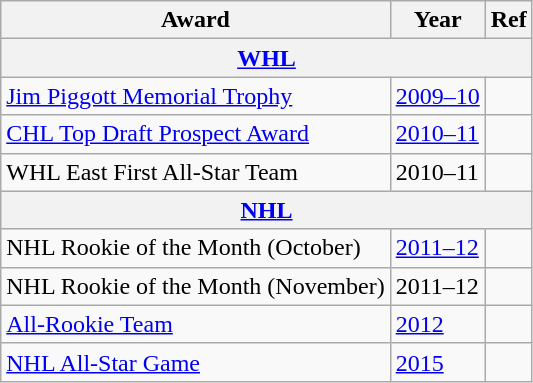<table class="wikitable">
<tr>
<th>Award</th>
<th>Year</th>
<th>Ref</th>
</tr>
<tr>
<th colspan="3"><a href='#'>WHL</a></th>
</tr>
<tr>
<td><a href='#'>Jim Piggott Memorial Trophy</a></td>
<td><a href='#'>2009–10</a></td>
<td></td>
</tr>
<tr>
<td><a href='#'>CHL Top Draft Prospect Award</a></td>
<td><a href='#'>2010–11</a></td>
<td></td>
</tr>
<tr>
<td>WHL East First All-Star Team</td>
<td>2010–11</td>
<td></td>
</tr>
<tr>
<th colspan="3"><a href='#'>NHL</a></th>
</tr>
<tr>
<td>NHL Rookie of the Month (October)</td>
<td><a href='#'>2011–12</a></td>
<td></td>
</tr>
<tr>
<td>NHL Rookie of the Month (November)</td>
<td>2011–12</td>
<td></td>
</tr>
<tr>
<td><a href='#'>All-Rookie Team</a></td>
<td><a href='#'>2012</a></td>
<td></td>
</tr>
<tr>
<td><a href='#'>NHL All-Star Game</a></td>
<td><a href='#'>2015</a></td>
<td></td>
</tr>
</table>
